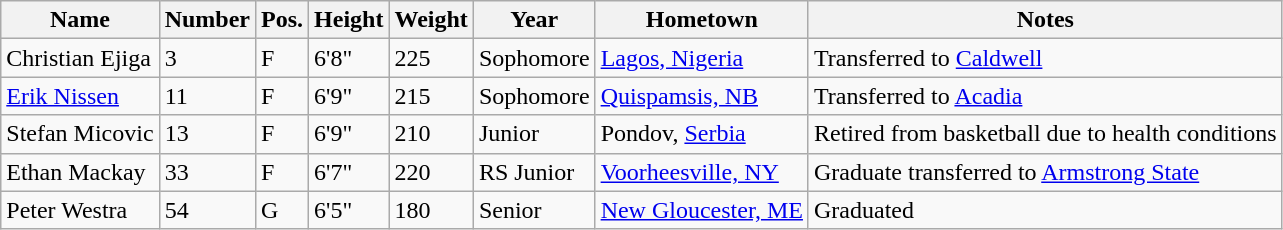<table class="wikitable sortable" border="1">
<tr>
<th>Name</th>
<th>Number</th>
<th>Pos.</th>
<th>Height</th>
<th>Weight</th>
<th>Year</th>
<th>Hometown</th>
<th class="unsortable">Notes</th>
</tr>
<tr>
<td>Christian Ejiga</td>
<td>3</td>
<td>F</td>
<td>6'8"</td>
<td>225</td>
<td>Sophomore</td>
<td><a href='#'>Lagos, Nigeria</a></td>
<td>Transferred to <a href='#'>Caldwell</a></td>
</tr>
<tr>
<td><a href='#'>Erik Nissen</a></td>
<td>11</td>
<td>F</td>
<td>6'9"</td>
<td>215</td>
<td>Sophomore</td>
<td><a href='#'>Quispamsis, NB</a></td>
<td>Transferred to <a href='#'>Acadia</a></td>
</tr>
<tr>
<td>Stefan Micovic</td>
<td>13</td>
<td>F</td>
<td>6'9"</td>
<td>210</td>
<td>Junior</td>
<td>Pondov, <a href='#'>Serbia</a></td>
<td>Retired from basketball due to health conditions</td>
</tr>
<tr>
<td>Ethan Mackay</td>
<td>33</td>
<td>F</td>
<td>6'7"</td>
<td>220</td>
<td>RS Junior</td>
<td><a href='#'>Voorheesville, NY</a></td>
<td>Graduate transferred to <a href='#'>Armstrong State</a></td>
</tr>
<tr>
<td>Peter Westra</td>
<td>54</td>
<td>G</td>
<td>6'5"</td>
<td>180</td>
<td>Senior</td>
<td><a href='#'>New Gloucester, ME</a></td>
<td>Graduated</td>
</tr>
</table>
